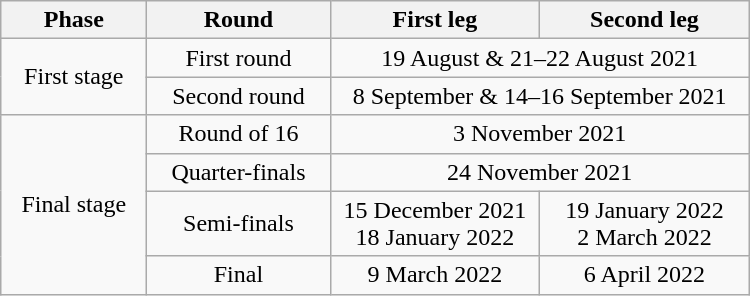<table class="wikitable" border="1" width="500px">
<tr>
<th>Phase</th>
<th>Round</th>
<th width="28%">First leg</th>
<th width="28%">Second leg</th>
</tr>
<tr>
<td rowspan="2" align="center">First stage</td>
<td align="center">First round</td>
<td colspan="2" align="center">19 August & 21–22 August 2021</td>
</tr>
<tr>
<td align="center">Second round</td>
<td colspan="2" align="center">8 September & 14–16 September 2021</td>
</tr>
<tr>
<td rowspan="4" align="center">Final stage</td>
<td align="center">Round of 16</td>
<td colspan="2" align="center">3 November 2021</td>
</tr>
<tr>
<td align="center">Quarter-finals</td>
<td colspan="2" align="center">24 November 2021</td>
</tr>
<tr>
<td align="center">Semi-finals</td>
<td align="center">15 December 2021<br>18 January 2022</td>
<td align="center">19 January 2022<br>2 March 2022</td>
</tr>
<tr>
<td align="center">Final</td>
<td align="center">9 March 2022</td>
<td align="center">6 April 2022</td>
</tr>
</table>
